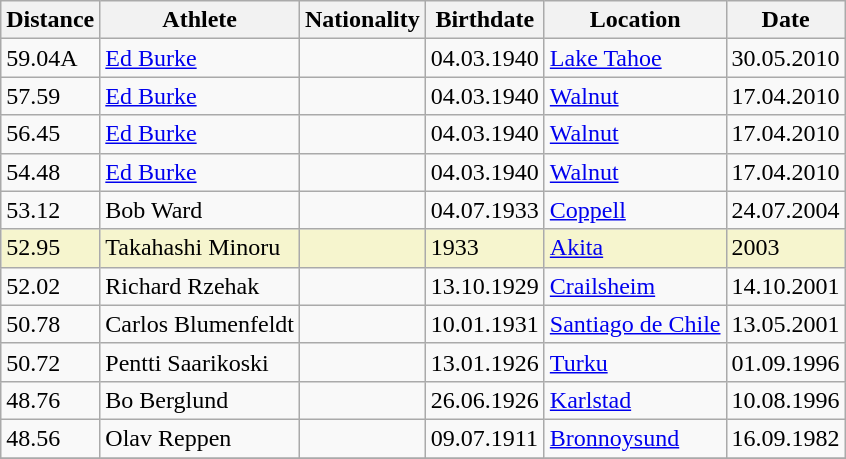<table class="wikitable">
<tr>
<th>Distance</th>
<th>Athlete</th>
<th>Nationality</th>
<th>Birthdate</th>
<th>Location</th>
<th>Date</th>
</tr>
<tr>
<td>59.04A</td>
<td><a href='#'>Ed Burke</a></td>
<td></td>
<td>04.03.1940</td>
<td><a href='#'>Lake Tahoe</a></td>
<td>30.05.2010</td>
</tr>
<tr>
<td>57.59</td>
<td><a href='#'>Ed Burke</a></td>
<td></td>
<td>04.03.1940</td>
<td><a href='#'>Walnut</a></td>
<td>17.04.2010</td>
</tr>
<tr>
<td>56.45</td>
<td><a href='#'>Ed Burke</a></td>
<td></td>
<td>04.03.1940</td>
<td><a href='#'>Walnut</a></td>
<td>17.04.2010</td>
</tr>
<tr>
<td>54.48</td>
<td><a href='#'>Ed Burke</a></td>
<td></td>
<td>04.03.1940</td>
<td><a href='#'>Walnut</a></td>
<td>17.04.2010</td>
</tr>
<tr>
<td>53.12</td>
<td>Bob Ward</td>
<td></td>
<td>04.07.1933</td>
<td><a href='#'>Coppell</a></td>
<td>24.07.2004</td>
</tr>
<tr bgcolor=#f6F5CE>
<td>52.95</td>
<td>Takahashi Minoru</td>
<td></td>
<td>1933</td>
<td><a href='#'>Akita</a></td>
<td>2003</td>
</tr>
<tr>
<td>52.02</td>
<td>Richard Rzehak</td>
<td></td>
<td>13.10.1929</td>
<td><a href='#'>Crailsheim</a></td>
<td>14.10.2001</td>
</tr>
<tr>
<td>50.78</td>
<td>Carlos Blumenfeldt</td>
<td></td>
<td>10.01.1931</td>
<td><a href='#'>Santiago de Chile</a></td>
<td>13.05.2001</td>
</tr>
<tr>
<td>50.72</td>
<td>Pentti Saarikoski</td>
<td></td>
<td>13.01.1926</td>
<td><a href='#'>Turku</a></td>
<td>01.09.1996</td>
</tr>
<tr>
<td>48.76</td>
<td>Bo Berglund</td>
<td></td>
<td>26.06.1926</td>
<td><a href='#'>Karlstad</a></td>
<td>10.08.1996</td>
</tr>
<tr>
<td>48.56</td>
<td>Olav Reppen</td>
<td></td>
<td>09.07.1911</td>
<td><a href='#'>Bronnoysund</a></td>
<td>16.09.1982</td>
</tr>
<tr>
</tr>
</table>
